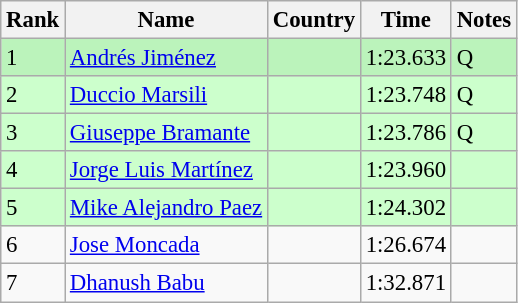<table class="wikitable" style="font-size:95%" style="text-align:center; width:35em;">
<tr>
<th>Rank</th>
<th>Name</th>
<th>Country</th>
<th>Time</th>
<th>Notes</th>
</tr>
<tr bgcolor=bbf3bb>
<td>1</td>
<td align=left><a href='#'>Andrés Jiménez</a></td>
<td align=left></td>
<td>1:23.633</td>
<td>Q</td>
</tr>
<tr bgcolor=ccffcc>
<td>2</td>
<td align=left><a href='#'>Duccio Marsili</a></td>
<td align=left></td>
<td>1:23.748</td>
<td>Q</td>
</tr>
<tr bgcolor=ccffcc>
<td>3</td>
<td align=left><a href='#'>Giuseppe Bramante</a></td>
<td align=left></td>
<td>1:23.786</td>
<td>Q</td>
</tr>
<tr bgcolor=ccffcc>
<td>4</td>
<td align=left><a href='#'>Jorge Luis Martínez</a></td>
<td align=left></td>
<td>1:23.960</td>
<td></td>
</tr>
<tr bgcolor=ccffcc>
<td>5</td>
<td align=left><a href='#'>Mike Alejandro Paez</a></td>
<td align=left></td>
<td>1:24.302</td>
<td></td>
</tr>
<tr>
<td>6</td>
<td align=left><a href='#'>Jose Moncada</a></td>
<td align=left></td>
<td>1:26.674</td>
<td></td>
</tr>
<tr>
<td>7</td>
<td align=left><a href='#'>Dhanush Babu</a></td>
<td align=left></td>
<td>1:32.871</td>
<td></td>
</tr>
</table>
